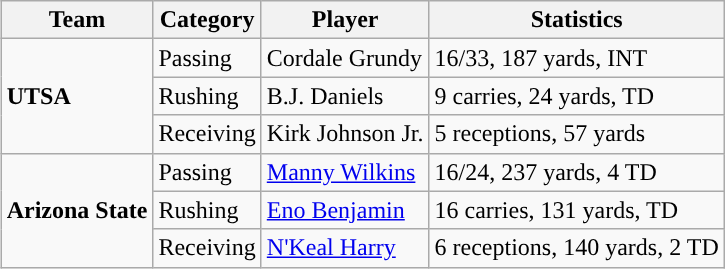<table class="wikitable" style="float: right;">
<tr>
<th>Team</th>
<th>Category</th>
<th>Player</th>
<th>Statistics</th>
</tr>
<tr>
<td rowspan=3><strong>UTSA</strong></td>
<td>Passing</td>
<td>Cordale Grundy</td>
<td>16/33, 187 yards, INT</td>
</tr>
<tr>
<td>Rushing</td>
<td>B.J. Daniels</td>
<td>9 carries, 24 yards, TD</td>
</tr>
<tr>
<td>Receiving</td>
<td>Kirk Johnson Jr.</td>
<td>5 receptions, 57 yards</td>
</tr>
<tr>
<td rowspan=3><strong>Arizona State</strong></td>
<td>Passing</td>
<td><a href='#'>Manny Wilkins</a></td>
<td>16/24, 237 yards, 4 TD</td>
</tr>
<tr>
<td>Rushing</td>
<td><a href='#'>Eno Benjamin</a></td>
<td>16 carries, 131 yards, TD</td>
</tr>
<tr>
<td>Receiving</td>
<td><a href='#'>N'Keal Harry</a></td>
<td>6 receptions, 140 yards, 2 TD</td>
</tr>
</table>
